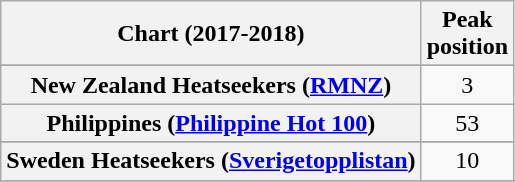<table class="wikitable sortable plainrowheaders" style="text-align:center">
<tr>
<th scope="col">Chart (2017-2018)</th>
<th scope="col">Peak<br> position</th>
</tr>
<tr>
</tr>
<tr>
<th scope="row">New Zealand Heatseekers (<a href='#'>RMNZ</a>)</th>
<td>3</td>
</tr>
<tr>
<th scope="row">Philippines (<a href='#'>Philippine Hot 100</a>)</th>
<td>53</td>
</tr>
<tr>
</tr>
<tr>
<th scope="row">Sweden Heatseekers (<a href='#'>Sverigetopplistan</a>)</th>
<td>10</td>
</tr>
<tr>
</tr>
<tr>
</tr>
</table>
